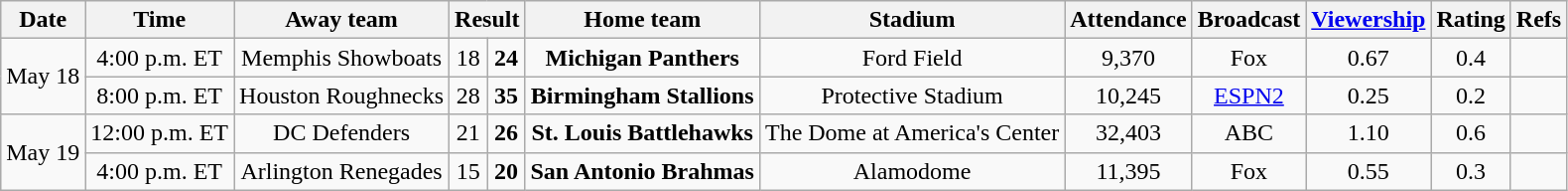<table class="wikitable" style="text-align:center;">
<tr>
<th>Date</th>
<th>Time<br></th>
<th>Away team</th>
<th colspan="2">Result<br></th>
<th>Home team</th>
<th>Stadium</th>
<th>Attendance</th>
<th>Broadcast</th>
<th><a href='#'>Viewership</a><br></th>
<th>Rating<br></th>
<th>Refs</th>
</tr>
<tr>
<td rowspan=2>May 18</td>
<td>4:00 p.m. ET</td>
<td>Memphis Showboats</td>
<td>18</td>
<td><strong>24</strong></td>
<td><strong>Michigan Panthers</strong></td>
<td>Ford Field</td>
<td>9,370</td>
<td>Fox</td>
<td>0.67</td>
<td>0.4</td>
<td></td>
</tr>
<tr>
<td>8:00 p.m. ET</td>
<td>Houston Roughnecks</td>
<td>28</td>
<td><strong>35</strong></td>
<td><strong>Birmingham Stallions</strong></td>
<td>Protective Stadium</td>
<td>10,245</td>
<td><a href='#'>ESPN2</a></td>
<td>0.25</td>
<td>0.2</td>
<td></td>
</tr>
<tr>
<td rowspan=2>May 19</td>
<td>12:00 p.m. ET</td>
<td>DC Defenders</td>
<td>21</td>
<td><strong>26</strong></td>
<td><strong>St. Louis Battlehawks</strong></td>
<td>The Dome at America's Center</td>
<td>32,403</td>
<td>ABC</td>
<td>1.10</td>
<td>0.6</td>
<td></td>
</tr>
<tr>
<td>4:00 p.m. ET</td>
<td>Arlington Renegades</td>
<td>15</td>
<td><strong>20</strong></td>
<td><strong>San Antonio Brahmas</strong></td>
<td>Alamodome</td>
<td>11,395</td>
<td>Fox</td>
<td>0.55</td>
<td>0.3</td>
<td></td>
</tr>
</table>
